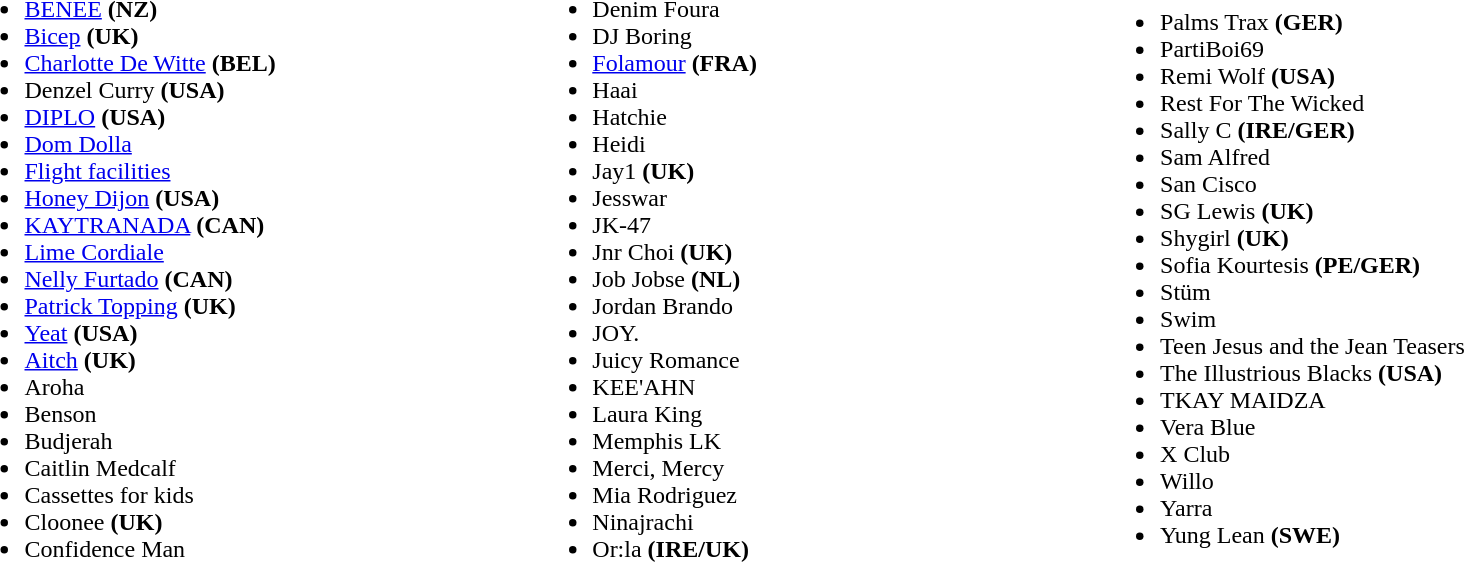<table width="90%" |>
<tr>
<td width="33%"><br><ul><li><a href='#'>BENEE</a> <strong>(NZ)</strong></li><li><a href='#'>Bicep</a> <strong>(UK)</strong></li><li><a href='#'>Charlotte De Witte</a> <strong>(BEL)</strong></li><li>Denzel Curry <strong>(USA)</strong></li><li><a href='#'>DIPLO</a> <strong>(USA)</strong></li><li><a href='#'>Dom Dolla</a></li><li><a href='#'>Flight facilities</a></li><li><a href='#'>Honey Dijon</a> <strong>(USA)</strong></li><li><a href='#'>KAYTRANADA</a> <strong>(CAN)</strong></li><li><a href='#'>Lime Cordiale</a></li><li><a href='#'>Nelly Furtado</a> <strong>(CAN)</strong></li><li><a href='#'>Patrick Topping</a> <strong>(UK)</strong></li><li><a href='#'>Yeat</a> <strong>(USA)</strong></li><li><a href='#'>Aitch</a> <strong>(UK)</strong></li><li>Aroha</li><li>Benson</li><li>Budjerah</li><li>Caitlin Medcalf</li><li>Cassettes for kids</li><li>Cloonee <strong>(UK)</strong></li><li>Confidence Man</li></ul></td>
<td width="33%"><br><ul><li>Denim Foura</li><li>DJ Boring</li><li><a href='#'>Folamour</a> <strong>(FRA)</strong></li><li>Haai</li><li>Hatchie</li><li>Heidi</li><li>Jay1 <strong>(UK)</strong></li><li>Jesswar</li><li>JK-47</li><li>Jnr Choi <strong>(UK)</strong></li><li>Job Jobse <strong>(NL)</strong></li><li>Jordan Brando</li><li>JOY.</li><li>Juicy Romance</li><li>KEE'AHN</li><li>Laura King</li><li>Memphis LK</li><li>Merci, Mercy</li><li>Mia Rodriguez</li><li>Ninajrachi</li><li>Or:la <strong>(IRE/UK)</strong></li></ul></td>
<td width="33%"><br><ul><li>Palms Trax <strong>(GER)</strong></li><li>PartiBoi69</li><li>Remi Wolf <strong>(USA)</strong></li><li>Rest For The Wicked</li><li>Sally C <strong>(IRE/GER)</strong></li><li>Sam Alfred</li><li>San Cisco</li><li>SG Lewis <strong>(UK)</strong></li><li>Shygirl <strong>(UK)</strong></li><li>Sofia Kourtesis <strong>(PE/GER)</strong></li><li>Stüm</li><li>Swim</li><li>Teen Jesus and the Jean Teasers</li><li>The Illustrious Blacks <strong>(USA)</strong></li><li>TKAY MAIDZA</li><li>Vera Blue</li><li>X Club</li><li>Willo</li><li>Yarra</li><li>Yung Lean <strong>(SWE)</strong></li></ul></td>
</tr>
</table>
